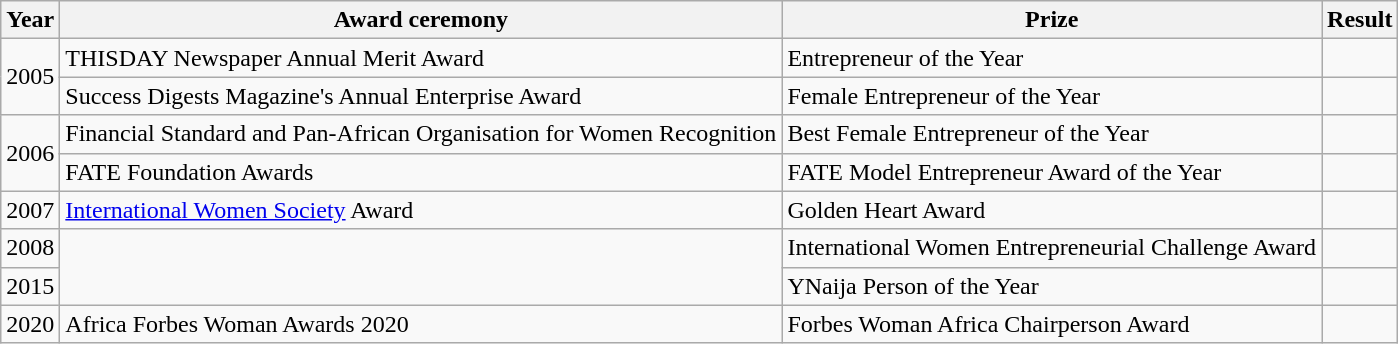<table class ="wikitable">
<tr>
<th>Year</th>
<th>Award ceremony</th>
<th>Prize</th>
<th>Result</th>
</tr>
<tr>
<td rowspan="2">2005</td>
<td>THISDAY Newspaper Annual Merit Award</td>
<td>Entrepreneur of the Year</td>
<td></td>
</tr>
<tr>
<td>Success Digests Magazine's Annual Enterprise Award</td>
<td>Female Entrepreneur of the Year</td>
<td></td>
</tr>
<tr>
<td rowspan="2">2006</td>
<td>Financial Standard and Pan-African Organisation for Women Recognition</td>
<td>Best Female Entrepreneur of the Year</td>
<td></td>
</tr>
<tr>
<td>FATE Foundation Awards</td>
<td>FATE Model Entrepreneur Award of the Year</td>
<td></td>
</tr>
<tr>
<td>2007</td>
<td><a href='#'>International Women Society</a> Award</td>
<td>Golden Heart Award</td>
<td></td>
</tr>
<tr>
<td>2008</td>
<td rowspan="2"></td>
<td>International Women Entrepreneurial Challenge Award</td>
<td></td>
</tr>
<tr>
<td>2015</td>
<td>YNaija Person of the Year</td>
<td></td>
</tr>
<tr>
<td>2020</td>
<td>Africa Forbes Woman Awards 2020</td>
<td>Forbes Woman Africa Chairperson Award</td>
<td></td>
</tr>
</table>
